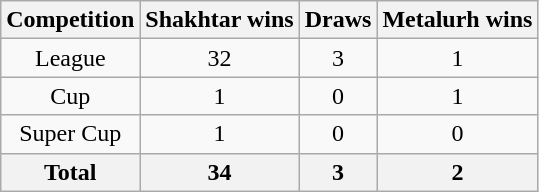<table class="wikitable" style="text-align: center;">
<tr>
<th>Competition</th>
<th>Shakhtar wins</th>
<th>Draws</th>
<th>Metalurh wins</th>
</tr>
<tr>
<td>League</td>
<td>32</td>
<td>3</td>
<td>1</td>
</tr>
<tr>
<td>Cup</td>
<td>1</td>
<td>0</td>
<td>1</td>
</tr>
<tr>
<td>Super Cup</td>
<td>1</td>
<td>0</td>
<td>0</td>
</tr>
<tr>
<th>Total</th>
<th>34</th>
<th>3</th>
<th>2</th>
</tr>
</table>
